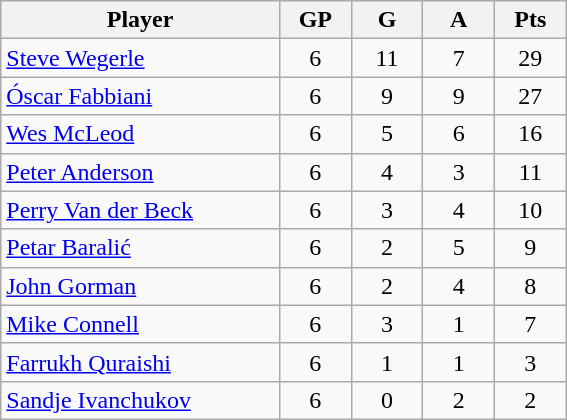<table class="wikitable">
<tr>
<th style="width:35%;">Player</th>
<th style="width:9%;">GP</th>
<th style="width:9%;">G</th>
<th style="width:9%;">A</th>
<th style="width:9%;">Pts</th>
</tr>
<tr align=center>
<td align=left><a href='#'>Steve Wegerle</a></td>
<td>6</td>
<td>11</td>
<td>7</td>
<td>29</td>
</tr>
<tr align=center>
<td align=left><a href='#'>Óscar Fabbiani</a></td>
<td>6</td>
<td>9</td>
<td>9</td>
<td>27</td>
</tr>
<tr align=center>
<td align=left><a href='#'>Wes McLeod</a></td>
<td>6</td>
<td>5</td>
<td>6</td>
<td>16</td>
</tr>
<tr align=center>
<td align=left><a href='#'>Peter Anderson</a></td>
<td>6</td>
<td>4</td>
<td>3</td>
<td>11</td>
</tr>
<tr align=center>
<td align=left><a href='#'>Perry Van der Beck</a></td>
<td>6</td>
<td>3</td>
<td>4</td>
<td>10</td>
</tr>
<tr align=center>
<td align=left><a href='#'>Petar Baralić</a></td>
<td>6</td>
<td>2</td>
<td>5</td>
<td>9</td>
</tr>
<tr align=center>
<td align=left><a href='#'>John Gorman</a></td>
<td>6</td>
<td>2</td>
<td>4</td>
<td>8</td>
</tr>
<tr align=center>
<td align=left><a href='#'>Mike Connell</a></td>
<td>6</td>
<td>3</td>
<td>1</td>
<td>7</td>
</tr>
<tr align=center>
<td align=left><a href='#'>Farrukh Quraishi</a></td>
<td>6</td>
<td>1</td>
<td>1</td>
<td>3</td>
</tr>
<tr align=center>
<td align=left><a href='#'>Sandje Ivanchukov</a></td>
<td>6</td>
<td>0</td>
<td>2</td>
<td>2</td>
</tr>
</table>
